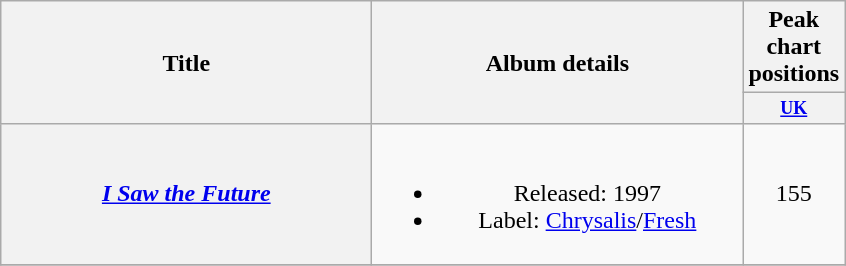<table class="wikitable plainrowheaders" style="text-align:center;">
<tr>
<th scope="col" rowspan="2" style="width:15em;">Title</th>
<th scope="col" rowspan="2" style="width:15em;">Album details</th>
<th colspan="3">Peak chart positions</th>
</tr>
<tr>
<th style="width:3em;font-size:75%;"><a href='#'>UK</a><br></th>
</tr>
<tr>
<th scope="row"><em><a href='#'>I Saw the Future</a></em></th>
<td><br><ul><li>Released: 1997</li><li>Label: <a href='#'>Chrysalis</a>/<a href='#'>Fresh</a></li></ul></td>
<td>155</td>
</tr>
<tr>
</tr>
</table>
